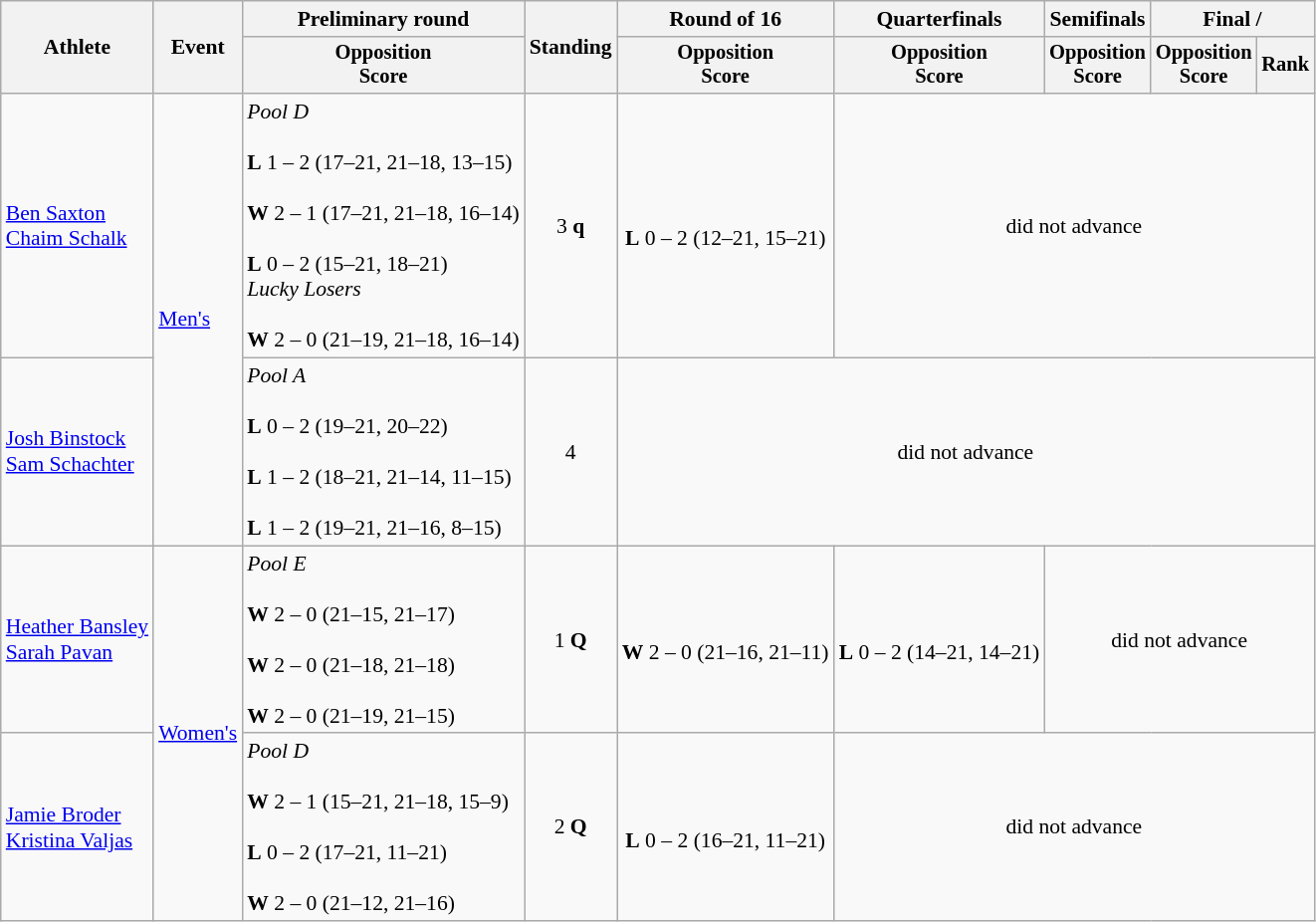<table class=wikitable style="font-size:90%">
<tr>
<th rowspan="2">Athlete</th>
<th rowspan="2">Event</th>
<th>Preliminary round</th>
<th rowspan="2">Standing</th>
<th>Round of 16</th>
<th>Quarterfinals</th>
<th>Semifinals</th>
<th colspan=2>Final / </th>
</tr>
<tr style="font-size:95%">
<th>Opposition<br>Score</th>
<th>Opposition<br>Score</th>
<th>Opposition<br>Score</th>
<th>Opposition<br>Score</th>
<th>Opposition<br>Score</th>
<th>Rank</th>
</tr>
<tr align=center>
<td align=left><a href='#'>Ben Saxton</a><br><a href='#'>Chaim Schalk</a></td>
<td align=left rowspan="2"><a href='#'>Men's</a></td>
<td align=left><em>Pool D</em><br><br><strong>L</strong> 1 – 2 (17–21, 21–18, 13–15)<br><br><strong>W</strong> 2 – 1 (17–21, 21–18, 16–14)<br><br><strong>L</strong> 0 – 2 (15–21, 18–21)<br><em>Lucky Losers</em><br><br><strong>W</strong> 2 – 0 (21–19, 21–18, 16–14)</td>
<td>3 <strong>q</strong></td>
<td><br><strong>L</strong> 0 – 2 (12–21, 15–21)</td>
<td colspan="4">did not advance</td>
</tr>
<tr align=center>
<td align=left><a href='#'>Josh Binstock</a><br><a href='#'>Sam Schachter</a></td>
<td align=left><em>Pool A</em><br><br><strong>L</strong> 0 – 2 (19–21, 20–22)<br><br><strong>L</strong> 1 – 2 (18–21, 21–14, 11–15)<br><br><strong>L</strong> 1 – 2 (19–21, 21–16, 8–15)</td>
<td>4</td>
<td colspan="5">did not advance</td>
</tr>
<tr align=center>
<td align=left><a href='#'>Heather Bansley</a><br><a href='#'>Sarah Pavan</a></td>
<td align=left rowspan=2><a href='#'>Women's</a></td>
<td align=left><em>Pool E</em><br><br><strong>W</strong> 2 – 0 (21–15, 21–17)<br><br><strong>W</strong> 2 – 0 (21–18, 21–18)<br><br><strong>W</strong> 2 – 0 (21–19, 21–15)</td>
<td>1 <strong>Q</strong></td>
<td><br><strong>W</strong> 2 – 0 (21–16, 21–11)</td>
<td><br><strong>L</strong> 0 – 2 (14–21, 14–21)</td>
<td colspan="3">did not advance</td>
</tr>
<tr align=center>
<td align=left><a href='#'>Jamie Broder</a><br><a href='#'>Kristina Valjas</a></td>
<td align=left><em>Pool D</em><br><br><strong>W</strong> 2 – 1 (15–21, 21–18, 15–9)<br><br><strong>L</strong> 0 – 2 (17–21, 11–21)<br><br><strong>W</strong> 2 – 0 (21–12, 21–16)</td>
<td>2 <strong>Q</strong></td>
<td><br><strong>L</strong> 0 – 2 (16–21, 11–21)</td>
<td colspan="4">did not advance</td>
</tr>
</table>
